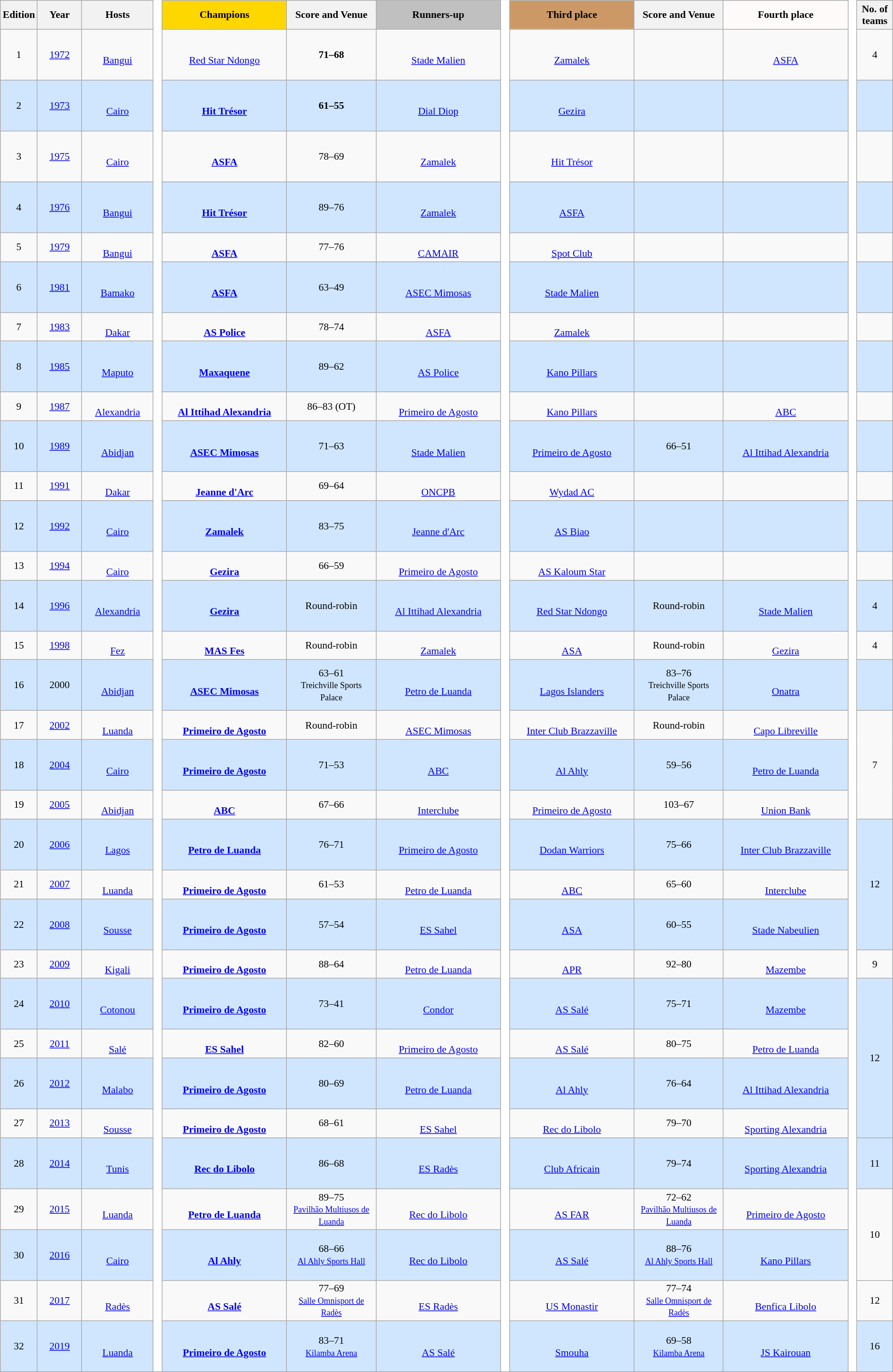<table class="wikitable" style="text-align:center;width:100%; font-size:90%;">
<tr>
<th width="2%">Edition</th>
<th width="5%">Year</th>
<th width="8%">Hosts</th>
<td rowspan="33" style="width:1%;background:#fff;border-top-style:hidden;"></td>
<th style="width:14%; background:gold;">Champions</th>
<th width="10%">Score and Venue</th>
<th style="width:14%; background:silver;">Runners-up</th>
<td rowspan="33" style="width:1%;background:#fff;border-top-style:hidden;"></td>
<th style="width:14%; background:#c96;">Third place</th>
<th width="10%">Score and Venue</th>
<th style="width:14%; background:snow;">Fourth place</th>
<td rowspan="33" style="width:1%;background:#fff;border-top-style:hidden;"></td>
<th width="4%">No. of teams</th>
</tr>
<tr style="height: 5em;">
<td>1</td>
<td><a href='#'>1972</a></td>
<td> <br><a href='#'>Bangui</a></td>
<td> <br><a href='#'>Red Star Ndongo</a></td>
<td><strong>71–68</strong></td>
<td> <br><a href='#'>Stade Malien</a></td>
<td> <br><a href='#'>Zamalek</a></td>
<td></td>
<td> <br><a href='#'>ASFA</a></td>
<td>4</td>
</tr>
<tr style="background:#D0E6FF; height:5em;">
<td>2</td>
<td><a href='#'>1973</a></td>
<td> <br><a href='#'>Cairo</a></td>
<td><strong> <br></strong><a href='#'><strong>Hit Trésor</strong></a></td>
<td><strong>61–55</strong></td>
<td> <br><a href='#'>Dial Diop</a></td>
<td> <br><a href='#'>Gezira</a></td>
<td></td>
<td></td>
<td></td>
</tr>
<tr style="height: 5em;">
<td>3</td>
<td><a href='#'>1975</a></td>
<td> <br><a href='#'>Cairo</a></td>
<td><strong> <br><a href='#'>ASFA</a></strong></td>
<td>78–69</td>
<td> <br><a href='#'>Zamalek</a></td>
<td> <br><a href='#'>Hit Trésor</a></td>
<td></td>
<td></td>
<td></td>
</tr>
<tr style="background:#D0E6FF; height:5em;">
<td>4</td>
<td><a href='#'>1976</a></td>
<td> <br><a href='#'>Bangui</a></td>
<td><strong> <br><a href='#'>Hit Trésor</a></strong></td>
<td>89–76</td>
<td> <br><a href='#'>Zamalek</a></td>
<td> <br><a href='#'>ASFA</a></td>
<td></td>
<td></td>
<td></td>
</tr>
<tr>
<td>5</td>
<td><a href='#'>1979</a></td>
<td> <br><a href='#'>Bangui</a></td>
<td><strong> <br><a href='#'>ASFA</a></strong></td>
<td>77–76</td>
<td> <br><a href='#'>CAMAIR</a></td>
<td> <br><a href='#'>Spot Club</a></td>
<td></td>
<td></td>
<td></td>
</tr>
<tr style="background:#D0E6FF; height:5em;">
<td>6</td>
<td><a href='#'>1981</a></td>
<td> <br><a href='#'>Bamako</a></td>
<td><strong> <br><a href='#'>ASFA</a></strong></td>
<td>63–49</td>
<td> <br><a href='#'>ASEC Mimosas</a></td>
<td> <br><a href='#'>Stade Malien</a></td>
<td></td>
<td></td>
<td></td>
</tr>
<tr>
<td>7</td>
<td><a href='#'>1983</a></td>
<td> <br><a href='#'>Dakar</a></td>
<td><strong> <br><a href='#'>AS Police</a></strong></td>
<td>78–74</td>
<td> <br><a href='#'>ASFA</a></td>
<td> <br><a href='#'>Zamalek</a></td>
<td></td>
<td></td>
<td></td>
</tr>
<tr style="background:#D0E6FF; height:5em;">
<td>8</td>
<td><a href='#'>1985</a></td>
<td> <br><a href='#'>Maputo</a></td>
<td><strong> <br><a href='#'>Maxaquene</a></strong></td>
<td>89–62</td>
<td> <br><a href='#'>AS Police</a></td>
<td> <br><a href='#'>Kano Pillars</a></td>
<td></td>
<td></td>
<td></td>
</tr>
<tr>
<td>9</td>
<td><a href='#'>1987</a></td>
<td> <br><a href='#'>Alexandria</a></td>
<td><strong> <br><a href='#'>Al Ittihad Alexandria</a></strong></td>
<td>86–83 (OT)</td>
<td> <br><a href='#'>Primeiro de Agosto</a></td>
<td> <br><a href='#'>Kano Pillars</a></td>
<td></td>
<td> <br><a href='#'>ABC</a></td>
<td></td>
</tr>
<tr style="background:#D0E6FF; height:5em;">
<td>10</td>
<td><a href='#'>1989</a></td>
<td> <br><a href='#'>Abidjan</a></td>
<td><strong> <br><a href='#'>ASEC Mimosas</a></strong></td>
<td>71–63</td>
<td> <br><a href='#'>Stade Malien</a></td>
<td> <br><a href='#'>Primeiro de Agosto</a></td>
<td>66–51</td>
<td> <br><a href='#'>Al Ittihad Alexandria</a></td>
<td></td>
</tr>
<tr>
<td>11</td>
<td><a href='#'>1991</a></td>
<td> <br><a href='#'>Dakar</a></td>
<td><strong> <br><a href='#'>Jeanne d'Arc</a></strong></td>
<td>69–64</td>
<td> <br><a href='#'>ONCPB</a></td>
<td> <br><a href='#'>Wydad AC</a></td>
<td></td>
<td></td>
<td></td>
</tr>
<tr style="background:#D0E6FF; height:5em;">
<td>12</td>
<td><a href='#'>1992</a></td>
<td> <br> <a href='#'>Cairo</a></td>
<td><strong> <br><a href='#'>Zamalek</a></strong></td>
<td>83–75</td>
<td> <br><a href='#'>Jeanne d'Arc</a></td>
<td> <br><a href='#'>AS Biao</a></td>
<td></td>
<td></td>
<td></td>
</tr>
<tr>
<td>13</td>
<td><a href='#'>1994</a></td>
<td> <br><a href='#'>Cairo</a></td>
<td><strong> <br><a href='#'>Gezira</a></strong></td>
<td>66–59</td>
<td> <br><a href='#'>Primeiro de Agosto</a></td>
<td> <br><a href='#'>AS Kaloum Star</a></td>
<td></td>
<td></td>
<td></td>
</tr>
<tr style="background:#D0E6FF; height:5em;">
<td>14</td>
<td><a href='#'>1996</a></td>
<td> <br><a href='#'>Alexandria</a></td>
<td><strong> <br><a href='#'>Gezira</a></strong></td>
<td>Round-robin</td>
<td> <br><a href='#'>Al Ittihad Alexandria</a></td>
<td> <br><a href='#'>Red Star Ndongo</a></td>
<td>Round-robin</td>
<td> <br><a href='#'>Stade Malien</a></td>
<td>4</td>
</tr>
<tr>
<td>15</td>
<td><a href='#'>1998</a></td>
<td> <br><a href='#'>Fez</a></td>
<td><strong> <br><a href='#'>MAS Fes</a></strong></td>
<td>Round-robin</td>
<td> <br><a href='#'>Zamalek</a></td>
<td> <br><a href='#'>ASA</a></td>
<td>Round-robin</td>
<td> <br><a href='#'>Gezira</a></td>
<td>4</td>
</tr>
<tr style="background:#D0E6FF; height:5em;">
<td>16</td>
<td>2000</td>
<td> <br><a href='#'>Abidjan</a></td>
<td><strong> <br><a href='#'>ASEC Mimosas</a></strong></td>
<td>63–61<br><small> Treichville Sports Palace </small></td>
<td> <br><a href='#'>Petro de Luanda</a></td>
<td> <br><a href='#'>Lagos Islanders</a></td>
<td>83–76<br><small> Treichville Sports Palace </small></td>
<td> <br><a href='#'>Onatra</a></td>
<td></td>
</tr>
<tr>
<td>17</td>
<td><a href='#'>2002</a></td>
<td> <br><a href='#'>Luanda</a></td>
<td><strong> <br><a href='#'>Primeiro de Agosto</a></strong></td>
<td>Round-robin</td>
<td> <br><a href='#'>ASEC Mimosas</a></td>
<td> <br><a href='#'>Inter Club Brazzaville</a></td>
<td>Round-robin</td>
<td> <br><a href='#'>Capo Libreville</a></td>
<td rowspan="3">7</td>
</tr>
<tr style="background:#D0E6FF; height:5em;">
<td>18</td>
<td><a href='#'>2004</a></td>
<td> <br><a href='#'>Cairo</a></td>
<td><strong> <br><a href='#'>Primeiro de Agosto</a></strong></td>
<td>71–53</td>
<td> <br><a href='#'>ABC</a></td>
<td> <br><a href='#'>Al Ahly</a></td>
<td>59–56</td>
<td> <br><a href='#'>Petro de Luanda</a></td>
</tr>
<tr>
<td>19</td>
<td><a href='#'>2005</a></td>
<td> <br><a href='#'>Abidjan</a></td>
<td><strong><br><a href='#'>ABC</a></strong></td>
<td>67–66</td>
<td> <br><a href='#'>Interclube</a></td>
<td> <br><a href='#'>Primeiro de Agosto</a></td>
<td>103–67</td>
<td> <br><a href='#'>Union Bank</a></td>
</tr>
<tr style="background:#D0E6FF; height:5em;">
<td>20</td>
<td><a href='#'>2006</a></td>
<td> <br><a href='#'>Lagos</a></td>
<td><strong> <br><a href='#'>Petro de Luanda</a></strong></td>
<td>76–71</td>
<td> <br><a href='#'>Primeiro de Agosto</a></td>
<td> <br><a href='#'>Dodan Warriors</a></td>
<td>75–66</td>
<td> <br><a href='#'>Inter Club Brazzaville</a></td>
<td rowspan="3">12</td>
</tr>
<tr>
<td>21</td>
<td><a href='#'>2007</a></td>
<td> <br><a href='#'>Luanda</a></td>
<td><strong> <br><a href='#'>Primeiro de Agosto</a></strong></td>
<td>61–53</td>
<td> <br><a href='#'>Petro de Luanda</a></td>
<td> <br><a href='#'>ABC</a></td>
<td>65–60</td>
<td> <br><a href='#'>Interclube</a></td>
</tr>
<tr style="background:#D0E6FF; height:5em;">
<td>22</td>
<td><a href='#'>2008</a></td>
<td> <br> <a href='#'>Sousse</a></td>
<td><strong> <br><a href='#'>Primeiro de Agosto</a></strong></td>
<td>57–54</td>
<td> <br><a href='#'>ES Sahel</a></td>
<td> <br><a href='#'>ASA</a></td>
<td>60–55</td>
<td> <br><a href='#'>Stade Nabeulien</a></td>
</tr>
<tr>
<td>23</td>
<td><a href='#'>2009</a></td>
<td> <br> <a href='#'>Kigali</a></td>
<td><strong> <br><a href='#'>Primeiro de Agosto</a></strong></td>
<td>88–64</td>
<td> <br><a href='#'>Petro de Luanda</a></td>
<td> <br><a href='#'>APR</a></td>
<td>92–80</td>
<td> <br><a href='#'>Mazembe</a></td>
<td>9</td>
</tr>
<tr style="background:#D0E6FF; height:5em;">
<td>24</td>
<td><a href='#'>2010</a></td>
<td> <br> <a href='#'>Cotonou</a></td>
<td><strong> <br><a href='#'>Primeiro de Agosto</a></strong></td>
<td>73–41</td>
<td> <br><a href='#'>Condor</a></td>
<td> <br><a href='#'>AS Salé</a></td>
<td>75–71</td>
<td> <br><a href='#'>Mazembe</a></td>
<td rowspan="4">12</td>
</tr>
<tr>
<td>25</td>
<td><a href='#'>2011</a></td>
<td> <br><a href='#'>Salé</a></td>
<td><strong> <br><a href='#'>ES Sahel</a></strong></td>
<td>82–60</td>
<td> <br><a href='#'>Primeiro de Agosto</a></td>
<td> <br><a href='#'>AS Salé</a></td>
<td>80–75</td>
<td> <br><a href='#'>Petro de Luanda</a></td>
</tr>
<tr style="background:#D0E6FF; height:5em;">
<td>26</td>
<td><a href='#'>2012</a></td>
<td> <br><a href='#'>Malabo</a></td>
<td><strong><br><a href='#'>Primeiro de Agosto</a></strong></td>
<td>80–69</td>
<td> <br><a href='#'>Petro de Luanda</a></td>
<td> <br><a href='#'>Al Ahly</a></td>
<td>76–64</td>
<td> <br><a href='#'>Al Ittihad Alexandria</a></td>
</tr>
<tr>
<td>27</td>
<td><a href='#'>2013</a></td>
<td> <br><a href='#'>Sousse</a></td>
<td><strong> <br><a href='#'>Primeiro de Agosto</a></strong></td>
<td>68–61</td>
<td> <br><a href='#'>ES Sahel</a></td>
<td> <br><a href='#'>Rec do Libolo</a></td>
<td>79–70</td>
<td> <br><a href='#'>Sporting Alexandria</a></td>
</tr>
<tr style="background:#D0E6FF; height:5em;">
<td>28</td>
<td><a href='#'>2014</a></td>
<td> <br><a href='#'>Tunis</a></td>
<td><strong> <br><a href='#'>Rec do Libolo</a></strong></td>
<td>86–68</td>
<td> <br><a href='#'>ES Radès</a></td>
<td> <br><a href='#'>Club Africain</a></td>
<td>79–74</td>
<td> <br><a href='#'>Sporting Alexandria</a></td>
<td>11</td>
</tr>
<tr>
<td>29</td>
<td><a href='#'>2015</a></td>
<td> <br><a href='#'>Luanda</a></td>
<td><strong> <br><a href='#'>Petro de Luanda</a></strong></td>
<td>89–75 <br> <small><a href='#'>Pavilhão Multiusos de Luanda</a></small></td>
<td> <br><a href='#'>Rec do Libolo</a></td>
<td> <br><a href='#'>AS FAR</a></td>
<td>72–62 <br> <small><a href='#'>Pavilhão Multiusos de Luanda</a></small></td>
<td> <br><a href='#'>Primeiro de Agosto</a></td>
<td rowspan="2">10</td>
</tr>
<tr style="background:#D0E6FF; height:5em;">
<td>30</td>
<td><a href='#'>2016</a></td>
<td> <br> <a href='#'>Cairo</a></td>
<td><strong> <br><a href='#'>Al Ahly</a></strong></td>
<td>68–66 <br> <small><a href='#'>Al Ahly Sports Hall</a></small></td>
<td> <br><a href='#'>Rec do Libolo</a></td>
<td> <br><a href='#'>AS Salé</a></td>
<td>88–76 <br> <small><a href='#'>Al Ahly Sports Hall</a></small></td>
<td> <br><a href='#'>Kano Pillars</a></td>
</tr>
<tr>
<td>31</td>
<td><a href='#'>2017</a></td>
<td> <br><a href='#'>Radès</a></td>
<td><strong><br><a href='#'>AS Salé</a></strong></td>
<td>77–69 <br> <small><a href='#'>Salle Omnisport de Radès</a></small></td>
<td> <br><a href='#'>ES Radès</a></td>
<td> <br><a href='#'>US Monastir</a></td>
<td>77–74 <br> <small><a href='#'>Salle Omnisport de Radès</a></small></td>
<td> <br><a href='#'>Benfica Libolo</a></td>
<td>12</td>
</tr>
<tr style="background:#D0E6FF; height:5em;">
<td>32</td>
<td><a href='#'>2019</a></td>
<td> <br><a href='#'>Luanda</a></td>
<td><strong> <br><a href='#'>Primeiro de Agosto</a></strong></td>
<td>83–71 <br><a href='#'><small>Kilamba Arena</small></a></td>
<td> <br><a href='#'>AS Salé</a></td>
<td> <br><a href='#'>Smouha</a></td>
<td>69–58 <br><a href='#'><small>Kilamba Arena</small></a></td>
<td> <br><a href='#'>JS Kairouan</a></td>
<td>16</td>
</tr>
</table>
